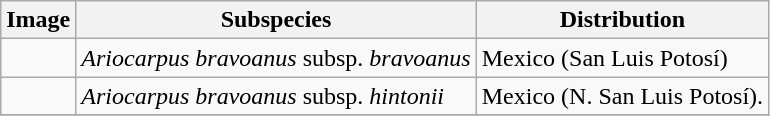<table class="wikitable ">
<tr>
<th>Image</th>
<th>Subspecies</th>
<th>Distribution</th>
</tr>
<tr>
<td></td>
<td><em>Ariocarpus bravoanus</em> subsp. <em>bravoanus</em></td>
<td>Mexico (San Luis Potosí)</td>
</tr>
<tr>
<td></td>
<td><em>Ariocarpus bravoanus</em> subsp. <em>hintonii</em> </td>
<td>Mexico (N. San Luis Potosí).</td>
</tr>
<tr>
</tr>
</table>
